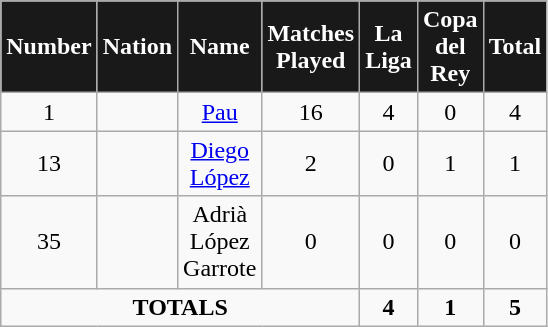<table class="wikitable" style="text-align:center;">
<tr>
<th style="background:#191919; color:white; width:0;">Number</th>
<th style="background:#191919; color:white; width:0;">Nation</th>
<th style="background:#191919; color:white; width:0;">Name</th>
<th style="background:#191919; color:white; width:0;">Matches<br>Played</th>
<th style="background:#191919; color:white; width:0;">La Liga</th>
<th style="background:#191919; color:white; width:0;">Copa del Rey</th>
<th style="background:#191919; color:white; width:0;">Total</th>
</tr>
<tr>
<td>1</td>
<td></td>
<td><a href='#'>Pau</a></td>
<td>16</td>
<td>4</td>
<td>0</td>
<td>4</td>
</tr>
<tr>
<td>13</td>
<td></td>
<td><a href='#'>Diego López</a></td>
<td>2</td>
<td>0</td>
<td>1</td>
<td>1</td>
</tr>
<tr>
<td>35</td>
<td></td>
<td>Adrià López Garrote</td>
<td>0</td>
<td>0</td>
<td>0</td>
<td>0</td>
</tr>
<tr>
<td colspan=4><strong>TOTALS</strong></td>
<td><strong>4</strong></td>
<td><strong>1</strong></td>
<td><strong>5</strong></td>
</tr>
</table>
